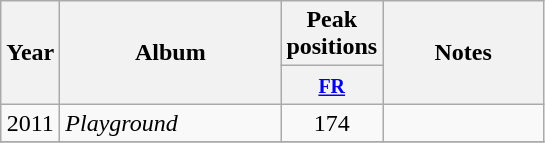<table class="wikitable">
<tr>
<th align="center" rowspan="2" width="10">Year</th>
<th align="center" rowspan="2" width="140">Album</th>
<th align="center" colspan="1">Peak positions</th>
<th align="center" rowspan="2" width="100">Notes</th>
</tr>
<tr>
<th width="20"><small><a href='#'>FR</a></small><br></th>
</tr>
<tr>
<td align="center" rowspan="1">2011</td>
<td><em>Playground</em></td>
<td align="center">174</td>
<td></td>
</tr>
<tr>
</tr>
</table>
